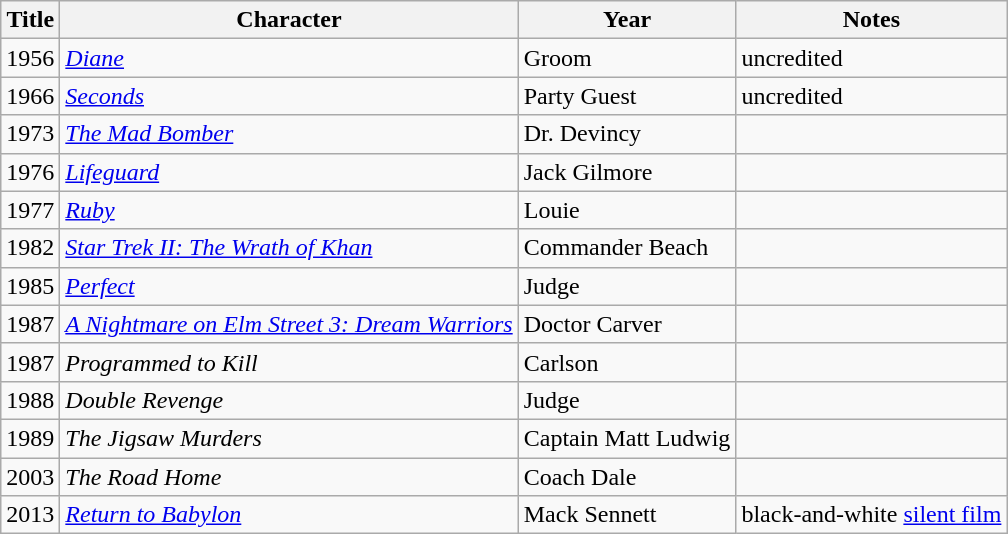<table class="wikitable sortable">
<tr>
<th>Title</th>
<th>Character</th>
<th>Year</th>
<th>Notes</th>
</tr>
<tr>
<td>1956</td>
<td><em><a href='#'>Diane</a></em></td>
<td>Groom</td>
<td>uncredited</td>
</tr>
<tr>
<td>1966</td>
<td><em><a href='#'>Seconds</a></em></td>
<td>Party Guest</td>
<td>uncredited</td>
</tr>
<tr>
<td>1973</td>
<td><em><a href='#'>The Mad Bomber</a></em></td>
<td>Dr. Devincy</td>
<td></td>
</tr>
<tr>
<td>1976</td>
<td><em><a href='#'>Lifeguard</a></em></td>
<td>Jack Gilmore</td>
<td></td>
</tr>
<tr>
<td>1977</td>
<td><em><a href='#'>Ruby</a></em></td>
<td>Louie</td>
<td></td>
</tr>
<tr>
<td>1982</td>
<td><em><a href='#'>Star Trek II: The Wrath of Khan</a></em></td>
<td>Commander Beach</td>
<td></td>
</tr>
<tr>
<td>1985</td>
<td><em><a href='#'>Perfect</a></em></td>
<td>Judge</td>
<td></td>
</tr>
<tr>
<td>1987</td>
<td><em><a href='#'>A Nightmare on Elm Street 3: Dream Warriors</a></em></td>
<td>Doctor Carver</td>
<td></td>
</tr>
<tr>
<td>1987</td>
<td><em>Programmed to Kill</em></td>
<td>Carlson</td>
<td></td>
</tr>
<tr>
<td>1988</td>
<td><em>Double Revenge</em></td>
<td>Judge</td>
<td></td>
</tr>
<tr>
<td>1989</td>
<td><em>The Jigsaw Murders</em></td>
<td>Captain Matt Ludwig</td>
<td></td>
</tr>
<tr>
<td>2003</td>
<td><em>The Road Home</em></td>
<td>Coach Dale</td>
<td></td>
</tr>
<tr>
<td>2013</td>
<td><em><a href='#'>Return to Babylon</a></em></td>
<td>Mack Sennett</td>
<td>black-and-white <a href='#'>silent film</a></td>
</tr>
</table>
